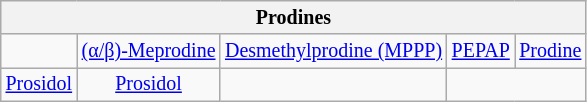<table class="wikitable" style="font-size:smaller; text-align:center">
<tr>
<th colspan="5">Prodines</th>
</tr>
<tr>
<td></td>
<td> <a href='#'>(α/β)-Meprodine</a></td>
<td> <a href='#'>Desmethylprodine (MPPP)</a></td>
<td> <a href='#'>PEPAP</a></td>
<td> <a href='#'>Prodine</a></td>
</tr>
<tr>
<td> <a href='#'>Prosidol</a></td>
<td> <a href='#'>Prosidol</a></td>
<td></td>
</tr>
</table>
